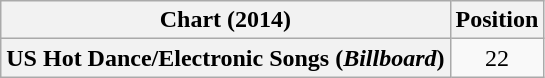<table class="wikitable plainrowheaders" style="text-align:center;">
<tr>
<th scope="col">Chart (2014)</th>
<th scope="col">Position</th>
</tr>
<tr>
<th scope="row">US Hot Dance/Electronic Songs (<em>Billboard</em>)</th>
<td>22</td>
</tr>
</table>
